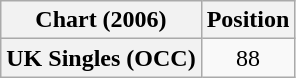<table class="wikitable plainrowheaders" style="text-align:center">
<tr>
<th>Chart (2006)</th>
<th>Position</th>
</tr>
<tr>
<th scope="row">UK Singles (OCC)</th>
<td>88</td>
</tr>
</table>
